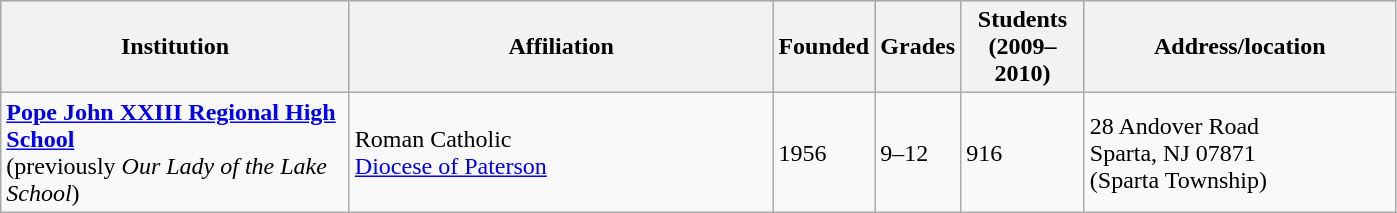<table class="wikitable">
<tr style="background:#ccc;">
<th style="width:225px;">Institution</th>
<th style="width:275px;">Affiliation</th>
<th style="width:50px;">Founded</th>
<th style="width:50px;">Grades</th>
<th style="width:75px;">Students<br>(2009–2010)</th>
<th style="width:200px;">Address/location</th>
</tr>
<tr>
<td><strong><a href='#'>Pope John XXIII Regional High School</a></strong><br>(previously <em>Our Lady of the Lake School</em>)</td>
<td>Roman Catholic<br><a href='#'>Diocese of Paterson</a></td>
<td>1956</td>
<td>9–12</td>
<td>916</td>
<td>28 Andover Road<br>Sparta, NJ 07871<br>(Sparta Township)</td>
</tr>
</table>
